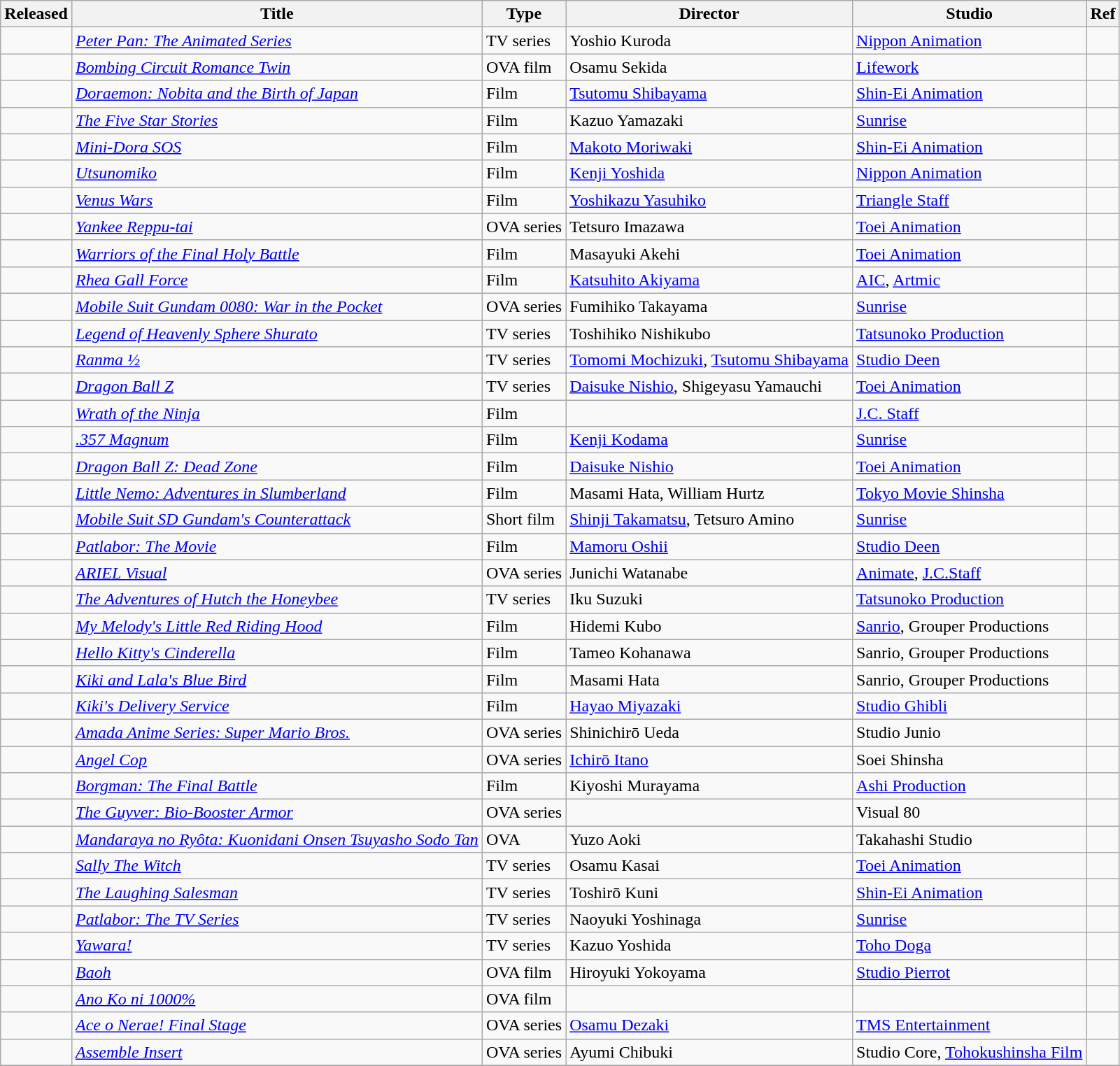<table class="wikitable sortable" border="1">
<tr>
<th>Released</th>
<th>Title</th>
<th>Type</th>
<th>Director</th>
<th>Studio</th>
<th>Ref</th>
</tr>
<tr>
<td></td>
<td><em><a href='#'>Peter Pan: The Animated Series</a></em></td>
<td>TV series</td>
<td>Yoshio Kuroda</td>
<td><a href='#'>Nippon Animation</a></td>
<td></td>
</tr>
<tr>
<td></td>
<td><em><a href='#'>Bombing Circuit Romance Twin</a></em></td>
<td>OVA film</td>
<td>Osamu Sekida</td>
<td><a href='#'>Lifework</a></td>
<td></td>
</tr>
<tr>
<td></td>
<td><em><a href='#'>Doraemon: Nobita and the Birth of Japan</a></em></td>
<td>Film</td>
<td><a href='#'>Tsutomu Shibayama</a></td>
<td><a href='#'>Shin-Ei Animation</a></td>
<td></td>
</tr>
<tr>
<td></td>
<td><em><a href='#'>The Five Star Stories</a></em></td>
<td>Film</td>
<td>Kazuo Yamazaki</td>
<td><a href='#'>Sunrise</a></td>
<td></td>
</tr>
<tr>
<td></td>
<td><em><a href='#'>Mini-Dora SOS</a></em></td>
<td>Film</td>
<td><a href='#'>Makoto Moriwaki</a></td>
<td><a href='#'>Shin-Ei Animation</a></td>
<td></td>
</tr>
<tr>
<td></td>
<td><em><a href='#'>Utsunomiko</a></em></td>
<td>Film</td>
<td><a href='#'>Kenji Yoshida</a></td>
<td><a href='#'>Nippon Animation</a></td>
<td></td>
</tr>
<tr>
<td></td>
<td><em><a href='#'>Venus Wars</a></em></td>
<td>Film</td>
<td><a href='#'>Yoshikazu Yasuhiko</a></td>
<td><a href='#'>Triangle Staff</a></td>
<td></td>
</tr>
<tr>
<td></td>
<td><em><a href='#'>Yankee Reppu-tai</a></em></td>
<td>OVA series</td>
<td>Tetsuro Imazawa</td>
<td><a href='#'>Toei Animation</a></td>
<td></td>
</tr>
<tr>
<td></td>
<td><em><a href='#'>Warriors of the Final Holy Battle</a></em></td>
<td>Film</td>
<td>Masayuki Akehi</td>
<td><a href='#'>Toei Animation</a></td>
<td></td>
</tr>
<tr>
<td></td>
<td><em><a href='#'>Rhea Gall Force</a></em></td>
<td>Film</td>
<td><a href='#'>Katsuhito Akiyama</a></td>
<td><a href='#'>AIC</a>, <a href='#'>Artmic</a></td>
<td></td>
</tr>
<tr>
<td></td>
<td><em><a href='#'>Mobile Suit Gundam 0080: War in the Pocket</a></em></td>
<td>OVA series</td>
<td>Fumihiko Takayama</td>
<td><a href='#'>Sunrise</a></td>
<td></td>
</tr>
<tr>
<td></td>
<td><em><a href='#'>Legend of Heavenly Sphere Shurato</a></em></td>
<td>TV series</td>
<td>Toshihiko Nishikubo</td>
<td><a href='#'>Tatsunoko Production</a></td>
<td></td>
</tr>
<tr>
<td></td>
<td><em><a href='#'>Ranma ½</a></em></td>
<td>TV series</td>
<td><a href='#'>Tomomi Mochizuki</a>, <a href='#'>Tsutomu Shibayama</a></td>
<td><a href='#'>Studio Deen</a></td>
<td></td>
</tr>
<tr>
<td></td>
<td><em><a href='#'>Dragon Ball Z</a></em></td>
<td>TV series</td>
<td><a href='#'>Daisuke Nishio</a>, Shigeyasu Yamauchi</td>
<td><a href='#'>Toei Animation</a></td>
<td></td>
</tr>
<tr>
<td></td>
<td><em><a href='#'>Wrath of the Ninja</a></em></td>
<td>Film</td>
<td></td>
<td><a href='#'>J.C. Staff</a></td>
<td></td>
</tr>
<tr>
<td></td>
<td><em><a href='#'>.357 Magnum</a></em></td>
<td>Film</td>
<td><a href='#'>Kenji Kodama</a></td>
<td><a href='#'>Sunrise</a></td>
<td></td>
</tr>
<tr>
<td></td>
<td><em><a href='#'>Dragon Ball Z: Dead Zone</a></em></td>
<td>Film</td>
<td><a href='#'>Daisuke Nishio</a></td>
<td><a href='#'>Toei Animation</a></td>
<td></td>
</tr>
<tr>
<td></td>
<td><em><a href='#'>Little Nemo: Adventures in Slumberland</a></em></td>
<td>Film</td>
<td>Masami Hata, William Hurtz</td>
<td><a href='#'>Tokyo Movie Shinsha</a></td>
<td></td>
</tr>
<tr>
<td></td>
<td><em><a href='#'>Mobile Suit SD Gundam's Counterattack</a></em></td>
<td>Short film</td>
<td><a href='#'>Shinji Takamatsu</a>, Tetsuro Amino</td>
<td><a href='#'>Sunrise</a></td>
<td></td>
</tr>
<tr>
<td></td>
<td><em><a href='#'>Patlabor: The Movie</a></em></td>
<td>Film</td>
<td><a href='#'>Mamoru Oshii</a></td>
<td><a href='#'>Studio Deen</a></td>
<td></td>
</tr>
<tr>
<td></td>
<td><em><a href='#'>ARIEL Visual</a></em></td>
<td>OVA series</td>
<td>Junichi Watanabe</td>
<td><a href='#'>Animate</a>, <a href='#'>J.C.Staff</a></td>
<td></td>
</tr>
<tr>
<td></td>
<td><em><a href='#'>The Adventures of Hutch the Honeybee</a></em></td>
<td>TV series</td>
<td>Iku Suzuki</td>
<td><a href='#'>Tatsunoko Production</a></td>
<td></td>
</tr>
<tr>
<td></td>
<td><em><a href='#'>My Melody's Little Red Riding Hood</a></em></td>
<td>Film</td>
<td>Hidemi Kubo</td>
<td><a href='#'>Sanrio</a>, Grouper Productions</td>
<td></td>
</tr>
<tr>
<td></td>
<td><em><a href='#'>Hello Kitty's Cinderella</a></em></td>
<td>Film</td>
<td>Tameo Kohanawa</td>
<td>Sanrio, Grouper Productions</td>
<td></td>
</tr>
<tr>
<td></td>
<td><em><a href='#'>Kiki and Lala's Blue Bird</a></em></td>
<td>Film</td>
<td>Masami Hata</td>
<td>Sanrio, Grouper Productions</td>
<td></td>
</tr>
<tr>
<td></td>
<td><em><a href='#'>Kiki's Delivery Service</a></em></td>
<td>Film</td>
<td><a href='#'>Hayao Miyazaki</a></td>
<td><a href='#'>Studio Ghibli</a></td>
<td></td>
</tr>
<tr>
<td></td>
<td><em><a href='#'>Amada Anime Series: Super Mario Bros.</a></em></td>
<td>OVA series</td>
<td>Shinichirō Ueda</td>
<td>Studio Junio</td>
<td></td>
</tr>
<tr>
<td></td>
<td><em><a href='#'>Angel Cop</a></em></td>
<td>OVA series</td>
<td><a href='#'>Ichirō Itano</a></td>
<td>Soei Shinsha</td>
<td></td>
</tr>
<tr>
<td></td>
<td><em><a href='#'>Borgman: The Final Battle</a></em></td>
<td>Film</td>
<td>Kiyoshi Murayama</td>
<td><a href='#'>Ashi Production</a></td>
<td></td>
</tr>
<tr>
<td></td>
<td><em><a href='#'>The Guyver: Bio-Booster Armor</a></em></td>
<td>OVA series</td>
<td></td>
<td>Visual 80</td>
<td></td>
</tr>
<tr>
<td></td>
<td><em><a href='#'>Mandaraya no Ryôta: Kuonidani Onsen Tsuyasho Sodo Tan</a></em></td>
<td>OVA</td>
<td>Yuzo Aoki</td>
<td>Takahashi Studio</td>
<td></td>
</tr>
<tr>
<td></td>
<td><em><a href='#'>Sally The Witch</a></em></td>
<td>TV series</td>
<td>Osamu Kasai</td>
<td><a href='#'>Toei Animation</a></td>
<td></td>
</tr>
<tr>
<td></td>
<td><em><a href='#'>The Laughing Salesman</a></em></td>
<td>TV series</td>
<td>Toshirō Kuni</td>
<td><a href='#'>Shin-Ei Animation</a></td>
<td></td>
</tr>
<tr>
<td></td>
<td><em><a href='#'>Patlabor: The TV Series</a></em></td>
<td>TV series</td>
<td>Naoyuki Yoshinaga</td>
<td><a href='#'>Sunrise</a></td>
<td></td>
</tr>
<tr>
<td></td>
<td><em><a href='#'>Yawara!</a></em></td>
<td>TV series</td>
<td>Kazuo Yoshida</td>
<td><a href='#'>Toho Doga</a></td>
<td></td>
</tr>
<tr>
<td></td>
<td><em><a href='#'>Baoh</a></em></td>
<td>OVA film</td>
<td>Hiroyuki Yokoyama</td>
<td><a href='#'>Studio Pierrot</a></td>
<td></td>
</tr>
<tr>
<td></td>
<td><em><a href='#'>Ano Ko ni 1000%</a></em></td>
<td>OVA film</td>
<td></td>
<td></td>
<td></td>
</tr>
<tr>
<td></td>
<td><em><a href='#'>Ace o Nerae! Final Stage</a></em></td>
<td>OVA series</td>
<td><a href='#'>Osamu Dezaki</a></td>
<td><a href='#'>TMS Entertainment</a></td>
<td></td>
</tr>
<tr>
<td></td>
<td><em><a href='#'>Assemble Insert</a></em></td>
<td>OVA series</td>
<td>Ayumi Chibuki</td>
<td>Studio Core, <a href='#'>Tohokushinsha Film</a></td>
<td></td>
</tr>
<tr>
</tr>
</table>
